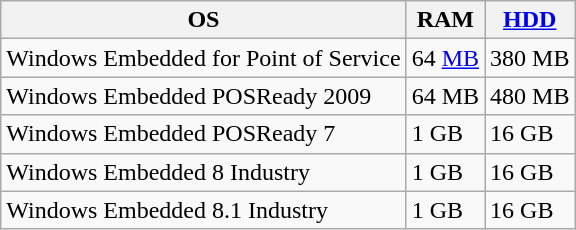<table class="wikitable">
<tr>
<th>OS</th>
<th>RAM</th>
<th><a href='#'>HDD</a></th>
</tr>
<tr>
<td>Windows Embedded for Point of Service</td>
<td>64 <a href='#'>MB</a></td>
<td>380 MB</td>
</tr>
<tr>
<td>Windows Embedded POSReady 2009</td>
<td>64 MB</td>
<td>480 MB</td>
</tr>
<tr>
<td>Windows Embedded POSReady 7</td>
<td>1 GB</td>
<td>16 GB</td>
</tr>
<tr>
<td>Windows Embedded 8 Industry</td>
<td>1 GB</td>
<td>16 GB</td>
</tr>
<tr>
<td>Windows Embedded 8.1 Industry</td>
<td>1 GB</td>
<td>16 GB</td>
</tr>
</table>
